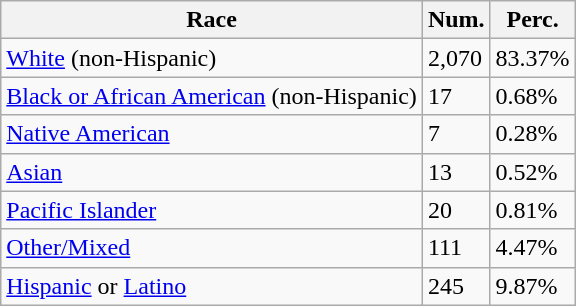<table class="wikitable">
<tr>
<th>Race</th>
<th>Num.</th>
<th>Perc.</th>
</tr>
<tr>
<td><a href='#'>White</a> (non-Hispanic)</td>
<td>2,070</td>
<td>83.37%</td>
</tr>
<tr>
<td><a href='#'>Black or African American</a> (non-Hispanic)</td>
<td>17</td>
<td>0.68%</td>
</tr>
<tr>
<td><a href='#'>Native American</a></td>
<td>7</td>
<td>0.28%</td>
</tr>
<tr>
<td><a href='#'>Asian</a></td>
<td>13</td>
<td>0.52%</td>
</tr>
<tr>
<td><a href='#'>Pacific Islander</a></td>
<td>20</td>
<td>0.81%</td>
</tr>
<tr>
<td><a href='#'>Other/Mixed</a></td>
<td>111</td>
<td>4.47%</td>
</tr>
<tr>
<td><a href='#'>Hispanic</a> or <a href='#'>Latino</a></td>
<td>245</td>
<td>9.87%</td>
</tr>
</table>
